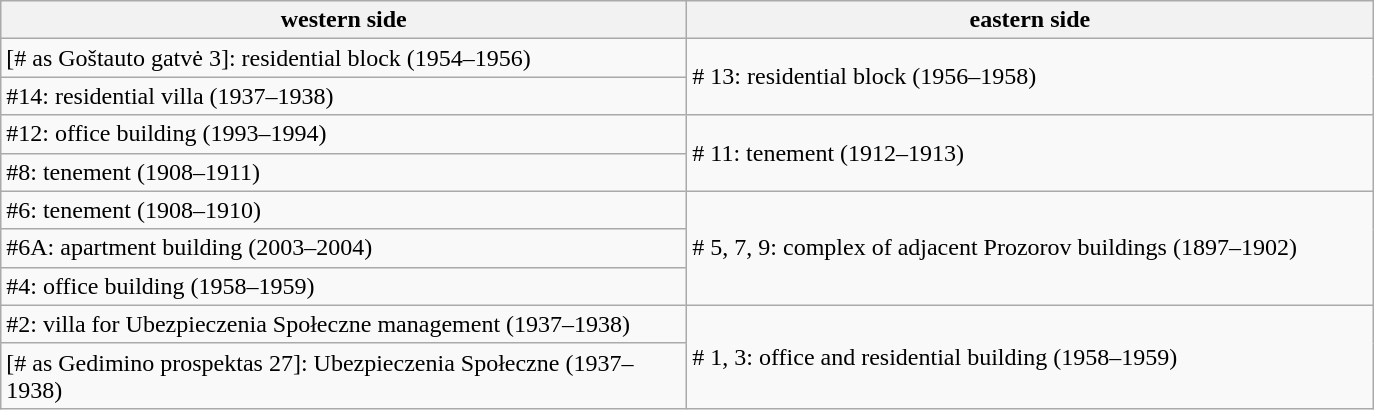<table class=wikitable>
<tr>
<th style="width: 450px;">western side</th>
<th style="width: 450px;">eastern side</th>
</tr>
<tr>
<td>[# as Goštauto gatvė 3]: residential block (1954–1956)</td>
<td rowspan=2># 13: residential block (1956–1958)</td>
</tr>
<tr>
<td>#14: residential villa (1937–1938)</td>
</tr>
<tr>
<td>#12: office building (1993–1994)</td>
<td rowspan=2># 11: tenement (1912–1913)</td>
</tr>
<tr>
<td>#8: tenement (1908–1911)</td>
</tr>
<tr>
<td>#6: tenement (1908–1910)</td>
<td rowspan=3># 5, 7, 9: complex of adjacent Prozorov buildings (1897–1902)<br></td>
</tr>
<tr>
<td>#6A: apartment building (2003–2004)</td>
</tr>
<tr>
<td>#4: office building (1958–1959)</td>
</tr>
<tr>
<td>#2: villa for Ubezpieczenia Społeczne management (1937–1938)</td>
<td rowspan=2># 1, 3: office and residential building (1958–1959)</td>
</tr>
<tr>
<td>[# as Gedimino prospektas 27]: Ubezpieczenia Społeczne (1937–1938)</td>
</tr>
</table>
